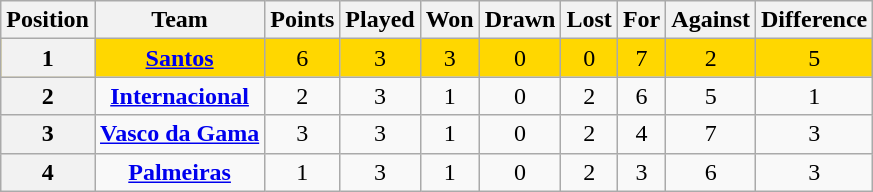<table class="wikitable" style="text-align:center">
<tr>
<th>Position</th>
<th>Team</th>
<th>Points</th>
<th>Played</th>
<th>Won</th>
<th>Drawn</th>
<th>Lost</th>
<th>For</th>
<th>Against</th>
<th>Difference</th>
</tr>
<tr bgcolor="gold">
<th>1</th>
<td><strong><a href='#'>Santos</a></strong></td>
<td>6</td>
<td>3</td>
<td>3</td>
<td>0</td>
<td>0</td>
<td>7</td>
<td>2</td>
<td>5</td>
</tr>
<tr>
<th>2</th>
<td><strong><a href='#'>Internacional</a></strong></td>
<td>2</td>
<td>3</td>
<td>1</td>
<td>0</td>
<td>2</td>
<td>6</td>
<td>5</td>
<td>1</td>
</tr>
<tr>
<th>3</th>
<td><strong><a href='#'>Vasco da Gama</a></strong></td>
<td>3</td>
<td>3</td>
<td>1</td>
<td>0</td>
<td>2</td>
<td>4</td>
<td>7</td>
<td>3</td>
</tr>
<tr>
<th>4</th>
<td><strong><a href='#'>Palmeiras</a></strong></td>
<td>1</td>
<td>3</td>
<td>1</td>
<td>0</td>
<td>2</td>
<td>3</td>
<td>6</td>
<td>3</td>
</tr>
</table>
